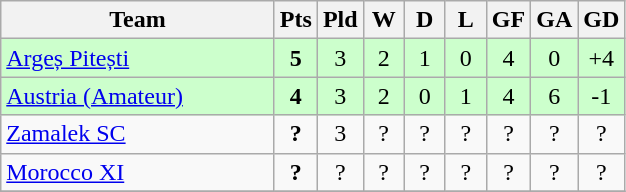<table class="wikitable" style="text-align:center;">
<tr>
<th width=175>Team</th>
<th width=20 abbr="Points">Pts</th>
<th width=20 abbr="Played">Pld</th>
<th width=20 abbr="Won">W</th>
<th width=20 abbr="Drawn">D</th>
<th width=20 abbr="Lost">L</th>
<th width=20 abbr="Goals for">GF</th>
<th width=20 abbr="Goals against">GA</th>
<th width=20 abbr="Goal difference">GD</th>
</tr>
<tr bgcolor=#CCFFCC>
<td style="text-align:left;"> <a href='#'>Argeș Pitești</a></td>
<td><strong>5</strong></td>
<td>3</td>
<td>2</td>
<td>1</td>
<td>0</td>
<td>4</td>
<td>0</td>
<td>+4</td>
</tr>
<tr bgcolor=#CCFFCC>
<td style="text-align:left;"> <a href='#'>Austria (Amateur)</a></td>
<td><strong>4</strong></td>
<td>3</td>
<td>2</td>
<td>0</td>
<td>1</td>
<td>4</td>
<td>6</td>
<td>-1</td>
</tr>
<tr>
<td style="text-align:left;"> <a href='#'>Zamalek SC</a></td>
<td><strong>?</strong></td>
<td>3</td>
<td>?</td>
<td>?</td>
<td>?</td>
<td>?</td>
<td>?</td>
<td>?</td>
</tr>
<tr>
<td style="text-align:left;"> <a href='#'>Morocco XI</a></td>
<td><strong>?</strong></td>
<td>?</td>
<td>?</td>
<td>?</td>
<td>?</td>
<td>?</td>
<td>?</td>
<td>?</td>
</tr>
<tr>
</tr>
</table>
